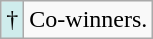<table class="wikitable">
<tr>
<td style="background-color:#CFECEC;" align="center">†</td>
<td>Co-winners.</td>
</tr>
</table>
